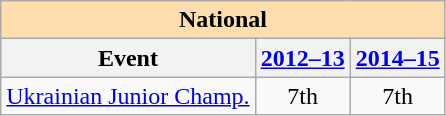<table class="wikitable" style="text-align:center">
<tr>
<th style="background-color: #ffdead; " colspan=3 align=center>National</th>
</tr>
<tr>
<th>Event</th>
<th><a href='#'>2012–13</a></th>
<th><a href='#'>2014–15</a></th>
</tr>
<tr>
<td align=left><a href='#'>Ukrainian Junior Champ.</a></td>
<td>7th</td>
<td>7th</td>
</tr>
</table>
